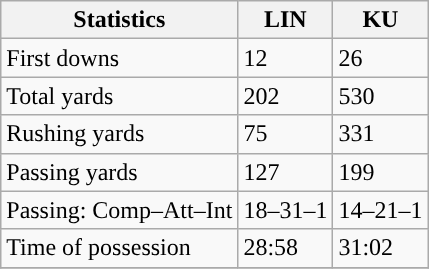<table class="wikitable" style="float: left;">
<tr>
<th>Statistics</th>
<th>LIN</th>
<th>KU</th>
</tr>
<tr>
<td>First downs</td>
<td>12</td>
<td>26</td>
</tr>
<tr>
<td>Total yards</td>
<td>202</td>
<td>530</td>
</tr>
<tr>
<td>Rushing yards</td>
<td>75</td>
<td>331</td>
</tr>
<tr>
<td>Passing yards</td>
<td>127</td>
<td>199</td>
</tr>
<tr>
<td>Passing: Comp–Att–Int</td>
<td>18–31–1</td>
<td>14–21–1</td>
</tr>
<tr>
<td>Time of possession</td>
<td>28:58</td>
<td>31:02</td>
</tr>
<tr>
</tr>
</table>
